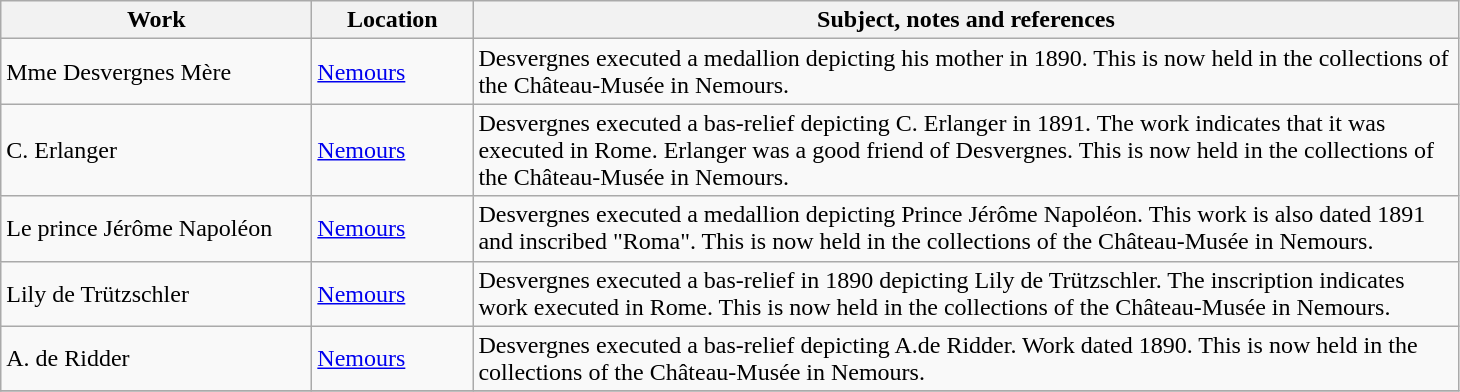<table class="wikitable sortable">
<tr>
<th style="width:200px">Work</th>
<th style="width:100px">Location</th>
<th style="width:650px" class="unsortable">Subject, notes and references</th>
</tr>
<tr>
<td>Mme Desvergnes Mère</td>
<td><a href='#'>Nemours</a></td>
<td>Desvergnes executed a medallion depicting his mother in 1890.  This is now held in the collections of the Château-Musée in Nemours.</td>
</tr>
<tr>
<td>C. Erlanger</td>
<td><a href='#'>Nemours</a></td>
<td>Desvergnes executed a bas-relief depicting C. Erlanger in 1891. The work indicates that it was executed in Rome. Erlanger was a good friend of Desvergnes.  This is now held in the collections of the Château-Musée in Nemours.</td>
</tr>
<tr>
<td>Le prince Jérôme Napoléon</td>
<td><a href='#'>Nemours</a></td>
<td>Desvergnes executed a medallion depicting Prince Jérôme Napoléon. This work is also dated 1891 and inscribed "Roma". This is now held in the collections of the Château-Musée in Nemours.</td>
</tr>
<tr>
<td>Lily de Trützschler</td>
<td><a href='#'>Nemours</a></td>
<td>Desvergnes executed a bas-relief in 1890 depicting Lily de Trützschler. The inscription indicates work executed in Rome. This is now held in the collections of the Château-Musée in Nemours.</td>
</tr>
<tr>
<td>A. de Ridder</td>
<td><a href='#'>Nemours</a></td>
<td>Desvergnes executed a bas-relief depicting A.de Ridder. Work dated 1890. This is now held in the collections of the Château-Musée in Nemours.</td>
</tr>
<tr>
</tr>
</table>
